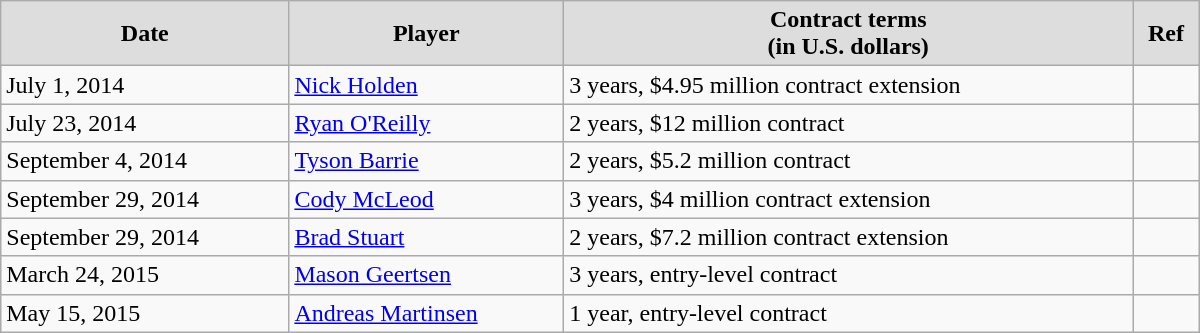<table class="wikitable" style="border-collapse: collapse; width: 50em; padding: 3;">
<tr align="center" bgcolor="#dddddd">
<td><strong>Date</strong></td>
<td><strong>Player</strong></td>
<td><strong>Contract terms</strong><br><strong>(in U.S. dollars)</strong></td>
<td><strong>Ref</strong></td>
</tr>
<tr>
<td>July 1, 2014</td>
<td><a href='#'>Nick Holden</a></td>
<td>3 years, $4.95 million contract extension</td>
<td></td>
</tr>
<tr>
<td>July 23, 2014</td>
<td><a href='#'>Ryan O'Reilly</a></td>
<td>2 years, $12 million contract</td>
<td></td>
</tr>
<tr>
<td>September 4, 2014</td>
<td><a href='#'>Tyson Barrie</a></td>
<td>2 years, $5.2 million contract</td>
<td></td>
</tr>
<tr>
<td>September 29, 2014</td>
<td><a href='#'>Cody McLeod</a></td>
<td>3 years, $4 million contract extension</td>
<td></td>
</tr>
<tr>
<td>September 29, 2014</td>
<td><a href='#'>Brad Stuart</a></td>
<td>2 years, $7.2 million contract extension</td>
<td></td>
</tr>
<tr>
<td>March 24, 2015</td>
<td><a href='#'>Mason Geertsen</a></td>
<td>3 years, entry-level contract</td>
<td></td>
</tr>
<tr>
<td>May 15, 2015</td>
<td><a href='#'>Andreas Martinsen</a></td>
<td>1 year, entry-level contract</td>
<td></td>
</tr>
</table>
